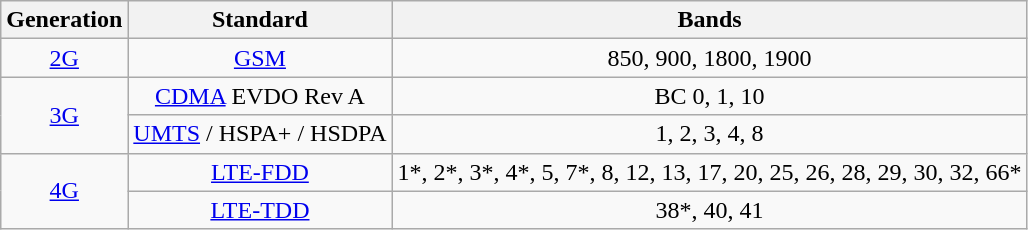<table class="wikitable" style="text-align:center; white-space:nowrap">
<tr>
<th>Generation</th>
<th>Standard</th>
<th>Bands</th>
</tr>
<tr>
<td><a href='#'>2G</a></td>
<td><a href='#'>GSM</a></td>
<td>850, 900, 1800, 1900</td>
</tr>
<tr>
<td rowspan="2"><a href='#'>3G</a></td>
<td><a href='#'>CDMA</a> EVDO Rev A</td>
<td>BC 0, 1, 10</td>
</tr>
<tr>
<td><a href='#'>UMTS</a> / HSPA+ / HSDPA</td>
<td>1, 2, 3, 4, 8</td>
</tr>
<tr>
<td rowspan="2"><a href='#'>4G</a></td>
<td><a href='#'>LTE-FDD</a></td>
<td>1*, 2*, 3*, 4*, 5, 7*, 8, 12, 13, 17, 20, 25, 26, 28, 29, 30, 32, 66*</td>
</tr>
<tr>
<td><a href='#'>LTE-TDD</a></td>
<td>38*, 40, 41</td>
</tr>
</table>
